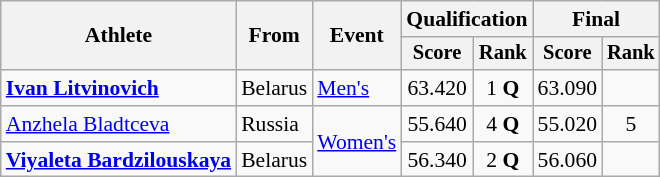<table class=wikitable style="text-align:center; font-size:90%">
<tr>
<th rowspan=2>Athlete</th>
<th rowspan=2>From</th>
<th rowspan=2>Event</th>
<th colspan=2>Qualification</th>
<th colspan=2>Final</th>
</tr>
<tr style="font-size:95%">
<th>Score</th>
<th>Rank</th>
<th>Score</th>
<th>Rank</th>
</tr>
<tr>
<td align=left><strong><a href='#'>Ivan Litvinovich</a></strong></td>
<td align=left>Belarus</td>
<td align=left><a href='#'>Men's</a></td>
<td>63.420</td>
<td>1 <strong>Q</strong></td>
<td>63.090</td>
<td></td>
</tr>
<tr>
<td align=left><a href='#'>Anzhela Bladtceva</a></td>
<td align=left>Russia</td>
<td rowspan=2 align=left><a href='#'>Women's</a></td>
<td>55.640</td>
<td>4 <strong>Q</strong></td>
<td>55.020</td>
<td>5</td>
</tr>
<tr>
<td align=left><strong><a href='#'>Viyaleta Bardzilouskaya</a></strong></td>
<td align=left>Belarus</td>
<td>56.340</td>
<td>2 <strong>Q</strong></td>
<td>56.060</td>
<td></td>
</tr>
</table>
